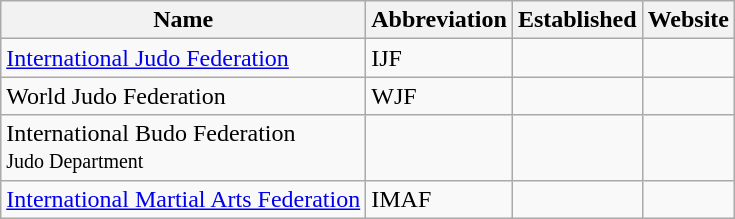<table class="wikitable sortable">
<tr>
<th>Name</th>
<th>Abbreviation</th>
<th>Established</th>
<th>Website</th>
</tr>
<tr>
<td><a href='#'>International Judo Federation</a></td>
<td>IJF</td>
<td></td>
<td></td>
</tr>
<tr>
<td>World Judo Federation</td>
<td>WJF</td>
<td></td>
<td></td>
</tr>
<tr>
<td>International Budo Federation<br><small>Judo Department</small></td>
<td></td>
<td></td>
<td></td>
</tr>
<tr>
<td><a href='#'>International Martial Arts Federation</a></td>
<td>IMAF</td>
<td></td>
<td></td>
</tr>
</table>
